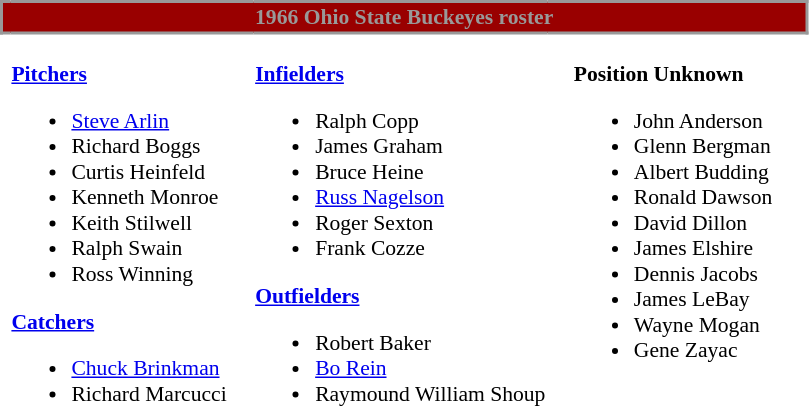<table class="toccolours" style="border-collapse:collapse; font-size:90%;">
<tr>
<th colspan="7" style="background:#990000;color:#999999; border: 2px solid #999999;text-align:center;">1966 Ohio State Buckeyes roster</th>
</tr>
<tr>
<td width="03"> </td>
<td valign="top"><br><strong><a href='#'>Pitchers</a></strong><ul><li><a href='#'>Steve Arlin</a></li><li>Richard Boggs</li><li>Curtis Heinfeld</li><li>Kenneth Monroe</li><li>Keith Stilwell</li><li>Ralph Swain</li><li>Ross Winning</li></ul><strong><a href='#'>Catchers</a></strong><ul><li><a href='#'>Chuck Brinkman</a></li><li>Richard Marcucci</li></ul></td>
<td width="15"> </td>
<td valign="top"><br><strong><a href='#'>Infielders</a></strong><ul><li>Ralph Copp</li><li>James Graham</li><li>Bruce Heine</li><li><a href='#'>Russ Nagelson</a></li><li>Roger Sexton</li><li>Frank Cozze</li></ul><strong><a href='#'>Outfielders</a></strong><ul><li>Robert Baker</li><li><a href='#'>Bo Rein</a></li><li>Raymound William Shoup</li></ul></td>
<td width="15"> </td>
<td valign="top"><br><strong>Position Unknown</strong><ul><li>John Anderson</li><li>Glenn Bergman</li><li>Albert Budding</li><li>Ronald Dawson</li><li>David Dillon</li><li>James Elshire</li><li>Dennis Jacobs</li><li>James LeBay</li><li>Wayne Mogan</li><li>Gene Zayac</li></ul></td>
<td width="20"> </td>
</tr>
</table>
